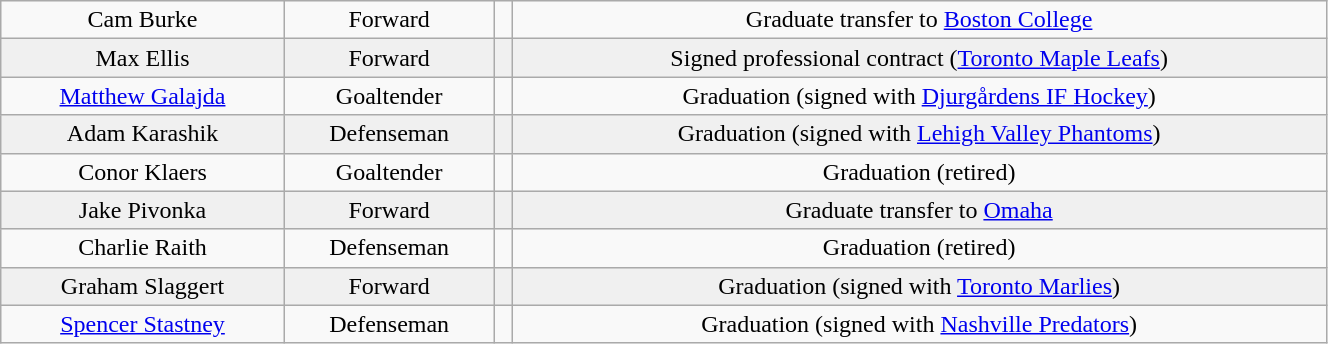<table class="wikitable" width="70%">
<tr align="center" bgcolor="">
<td>Cam Burke</td>
<td>Forward</td>
<td></td>
<td>Graduate transfer to <a href='#'>Boston College</a></td>
</tr>
<tr align="center" bgcolor="f0f0f0">
<td>Max Ellis</td>
<td>Forward</td>
<td></td>
<td>Signed professional contract (<a href='#'>Toronto Maple Leafs</a>)</td>
</tr>
<tr align="center" bgcolor="">
<td><a href='#'>Matthew Galajda</a></td>
<td>Goaltender</td>
<td></td>
<td>Graduation (signed with <a href='#'>Djurgårdens IF Hockey</a>)</td>
</tr>
<tr align="center" bgcolor="f0f0f0">
<td>Adam Karashik</td>
<td>Defenseman</td>
<td></td>
<td>Graduation (signed with <a href='#'>Lehigh Valley Phantoms</a>)</td>
</tr>
<tr align="center" bgcolor="">
<td>Conor Klaers</td>
<td>Goaltender</td>
<td></td>
<td>Graduation (retired)</td>
</tr>
<tr align="center" bgcolor="f0f0f0">
<td>Jake Pivonka</td>
<td>Forward</td>
<td></td>
<td>Graduate transfer to <a href='#'>Omaha</a></td>
</tr>
<tr align="center" bgcolor="">
<td>Charlie Raith</td>
<td>Defenseman</td>
<td></td>
<td>Graduation (retired)</td>
</tr>
<tr align="center" bgcolor="f0f0f0">
<td>Graham Slaggert</td>
<td>Forward</td>
<td></td>
<td>Graduation (signed with <a href='#'>Toronto Marlies</a>)</td>
</tr>
<tr align="center" bgcolor="">
<td><a href='#'>Spencer Stastney</a></td>
<td>Defenseman</td>
<td></td>
<td>Graduation (signed with <a href='#'>Nashville Predators</a>)</td>
</tr>
</table>
